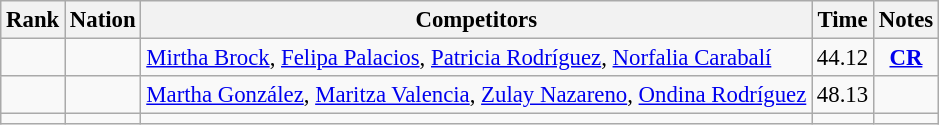<table class="wikitable sortable" style="text-align:center; font-size:95%">
<tr>
<th>Rank</th>
<th>Nation</th>
<th>Competitors</th>
<th>Time</th>
<th>Notes</th>
</tr>
<tr>
<td></td>
<td align=left></td>
<td align=left><a href='#'>Mirtha Brock</a>, <a href='#'>Felipa Palacios</a>, <a href='#'>Patricia Rodríguez</a>, <a href='#'>Norfalia Carabalí</a></td>
<td>44.12</td>
<td><strong><a href='#'>CR</a></strong></td>
</tr>
<tr>
<td></td>
<td align=left></td>
<td align=left><a href='#'>Martha González</a>, <a href='#'>Maritza Valencia</a>, <a href='#'>Zulay Nazareno</a>, <a href='#'>Ondina Rodríguez</a></td>
<td>48.13</td>
<td></td>
</tr>
<tr>
<td></td>
<td align=left></td>
<td align=left></td>
<td></td>
<td></td>
</tr>
</table>
